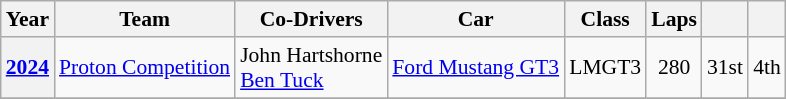<table class="wikitable" style="text-align:center; font-size:90%">
<tr>
<th>Year</th>
<th>Team</th>
<th>Co-Drivers</th>
<th>Car</th>
<th>Class</th>
<th>Laps</th>
<th></th>
<th></th>
</tr>
<tr>
<th><a href='#'>2024</a></th>
<td align="left"> <a href='#'>Proton Competition</a></td>
<td align="left"> John Hartshorne<br> <a href='#'>Ben Tuck</a></td>
<td align="left"><a href='#'>Ford Mustang GT3</a></td>
<td>LMGT3</td>
<td>280</td>
<td>31st</td>
<td>4th</td>
</tr>
<tr>
</tr>
</table>
